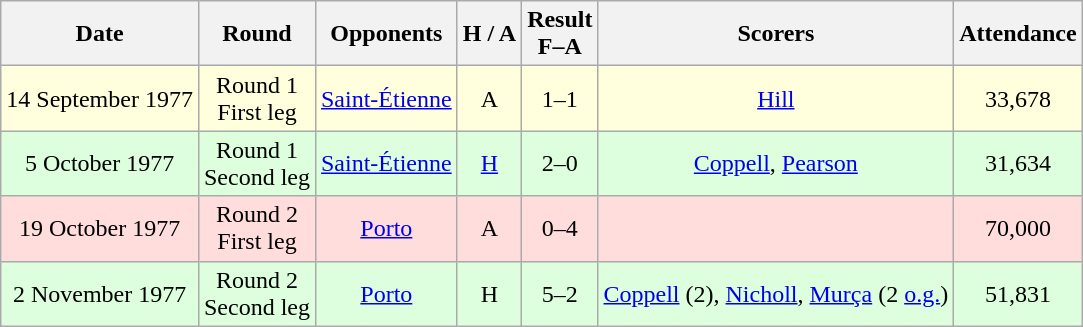<table class="wikitable" style="text-align:center">
<tr>
<th>Date</th>
<th>Round</th>
<th>Opponents</th>
<th>H / A</th>
<th>Result<br>F–A</th>
<th>Scorers</th>
<th>Attendance</th>
</tr>
<tr bgcolor="#ffffdd">
<td>14 September 1977</td>
<td>Round 1<br>First leg</td>
<td><a href='#'>Saint-Étienne</a></td>
<td>A</td>
<td>1–1</td>
<td><a href='#'>Hill</a></td>
<td>33,678</td>
</tr>
<tr bgcolor="#ddffdd">
<td>5 October 1977</td>
<td>Round 1<br>Second leg</td>
<td><a href='#'>Saint-Étienne</a></td>
<td><a href='#'>H</a></td>
<td>2–0</td>
<td><a href='#'>Coppell</a>, <a href='#'>Pearson</a></td>
<td>31,634</td>
</tr>
<tr bgcolor="#ffdddd">
<td>19 October 1977</td>
<td>Round 2<br>First leg</td>
<td><a href='#'>Porto</a></td>
<td>A</td>
<td>0–4</td>
<td></td>
<td>70,000</td>
</tr>
<tr bgcolor="#ddffdd">
<td>2 November 1977</td>
<td>Round 2<br>Second leg</td>
<td><a href='#'>Porto</a></td>
<td>H</td>
<td>5–2</td>
<td><a href='#'>Coppell</a> (2), <a href='#'>Nicholl</a>, <a href='#'>Murça</a> (2 <a href='#'>o.g.</a>)</td>
<td>51,831</td>
</tr>
</table>
